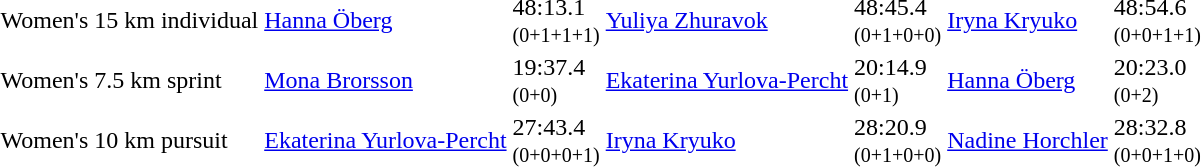<table>
<tr>
<td>Women's 15 km individual<br><em></em></td>
<td><a href='#'>Hanna Öberg</a><br></td>
<td>48:13.1<br><small>(0+1+1+1)</small></td>
<td><a href='#'>Yuliya Zhuravok</a><br></td>
<td>48:45.4<br><small>(0+1+0+0)</small></td>
<td><a href='#'>Iryna Kryuko</a><br></td>
<td>48:54.6<br><small>(0+0+1+1)</small></td>
</tr>
<tr>
<td>Women's 7.5 km sprint<br><em></em></td>
<td><a href='#'>Mona Brorsson</a><br></td>
<td>19:37.4<br><small>(0+0)</small></td>
<td><a href='#'>Ekaterina Yurlova-Percht</a><br></td>
<td>20:14.9<br><small>(0+1)</small></td>
<td><a href='#'>Hanna Öberg</a><br></td>
<td>20:23.0<br><small>(0+2)</small></td>
</tr>
<tr>
<td>Women's 10 km pursuit<br><em></em></td>
<td><a href='#'>Ekaterina Yurlova-Percht</a><br></td>
<td>27:43.4<br><small>(0+0+0+1)</small></td>
<td><a href='#'>Iryna Kryuko</a><br></td>
<td>28:20.9<br><small>(0+1+0+0)</small></td>
<td><a href='#'>Nadine Horchler</a><br></td>
<td>28:32.8<br><small>(0+0+1+0)</small></td>
</tr>
</table>
